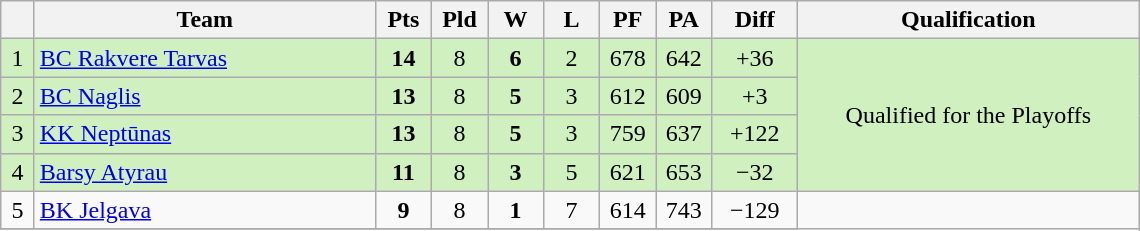<table class="wikitable" style="text-align: center;">
<tr>
<th width=15></th>
<th width=220>Team</th>
<th width=30>Pts</th>
<th width=30>Pld</th>
<th width=30>W</th>
<th width=30>L</th>
<th width=30>PF</th>
<th width=30>PA</th>
<th width=50>Diff</th>
<th width=220>Qualification</th>
</tr>
<tr bgcolor=D0F0C0>
<td>1</td>
<td align="left"> <a href='#'>BC Rakvere Tarvas</a></td>
<td><strong>14</strong></td>
<td>8</td>
<td><strong>6</strong></td>
<td>2</td>
<td>678</td>
<td>642</td>
<td>+36</td>
<td rowspan=4 align="center">Qualified for the Playoffs</td>
</tr>
<tr bgcolor=D0F0C0>
<td>2</td>
<td align="left"> <a href='#'>BC Naglis</a></td>
<td><strong>13</strong></td>
<td>8</td>
<td><strong>5</strong></td>
<td>3</td>
<td>612</td>
<td>609</td>
<td>+3</td>
</tr>
<tr bgcolor=D0F0C0>
<td>3</td>
<td align="left"> <a href='#'>KK Neptūnas</a></td>
<td><strong>13</strong></td>
<td>8</td>
<td><strong>5</strong></td>
<td>3</td>
<td>759</td>
<td>637</td>
<td>+122</td>
</tr>
<tr bgcolor=D0F0C0>
<td>4</td>
<td align="left"> <a href='#'>Barsy Atyrau</a></td>
<td><strong>11</strong></td>
<td>8</td>
<td><strong>3</strong></td>
<td>5</td>
<td>621</td>
<td>653</td>
<td>−32</td>
</tr>
<tr>
<td>5</td>
<td align="left"> <a href='#'>BK Jelgava</a></td>
<td><strong>9</strong></td>
<td>8</td>
<td><strong>1</strong></td>
<td>7</td>
<td>614</td>
<td>743</td>
<td>−129</td>
</tr>
<tr>
</tr>
</table>
